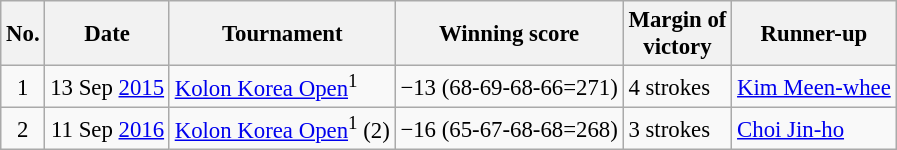<table class="wikitable" style="font-size:95%;">
<tr>
<th>No.</th>
<th>Date</th>
<th>Tournament</th>
<th>Winning score</th>
<th>Margin of<br>victory</th>
<th>Runner-up</th>
</tr>
<tr>
<td align=center>1</td>
<td align=right>13 Sep <a href='#'>2015</a></td>
<td><a href='#'>Kolon Korea Open</a><sup>1</sup></td>
<td>−13 (68-69-68-66=271)</td>
<td>4 strokes</td>
<td> <a href='#'>Kim Meen-whee</a></td>
</tr>
<tr>
<td align=center>2</td>
<td align=right>11 Sep <a href='#'>2016</a></td>
<td><a href='#'>Kolon Korea Open</a><sup>1</sup> (2)</td>
<td>−16 (65-67-68-68=268)</td>
<td>3 strokes</td>
<td> <a href='#'>Choi Jin-ho</a></td>
</tr>
</table>
